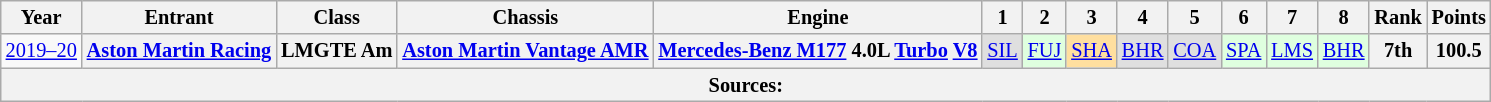<table class="wikitable" style="text-align:center; font-size:85%">
<tr>
<th>Year</th>
<th>Entrant</th>
<th>Class</th>
<th>Chassis</th>
<th>Engine</th>
<th>1</th>
<th>2</th>
<th>3</th>
<th>4</th>
<th>5</th>
<th>6</th>
<th>7</th>
<th>8</th>
<th>Rank</th>
<th>Points</th>
</tr>
<tr>
<td nowrap><a href='#'>2019–20</a></td>
<th nowrap><a href='#'>Aston Martin Racing</a></th>
<th nowrap>LMGTE Am</th>
<th nowrap><a href='#'>Aston Martin Vantage AMR</a></th>
<th nowrap><a href='#'>Mercedes-Benz M177</a> 4.0L <a href='#'>Turbo</a> <a href='#'>V8</a></th>
<td style="background:#DFDFDF;"><a href='#'>SIL</a><br></td>
<td style="background:#DFFFDF;"><a href='#'>FUJ</a><br></td>
<td style="background:#FFDF9F;"><a href='#'>SHA</a> <br></td>
<td style="background:#DFDFDF;"><a href='#'>BHR</a> <br></td>
<td style="background:#DFDFDF;"><a href='#'>COA</a><br></td>
<td style="background:#DFFFDF;"><a href='#'>SPA</a><br></td>
<td style="background:#DFFFDF;"><a href='#'>LMS</a><br></td>
<td style="background:#DFFFDF;"><a href='#'>BHR</a><br></td>
<th>7th</th>
<th>100.5</th>
</tr>
<tr>
<th colspan="15">Sources:</th>
</tr>
</table>
